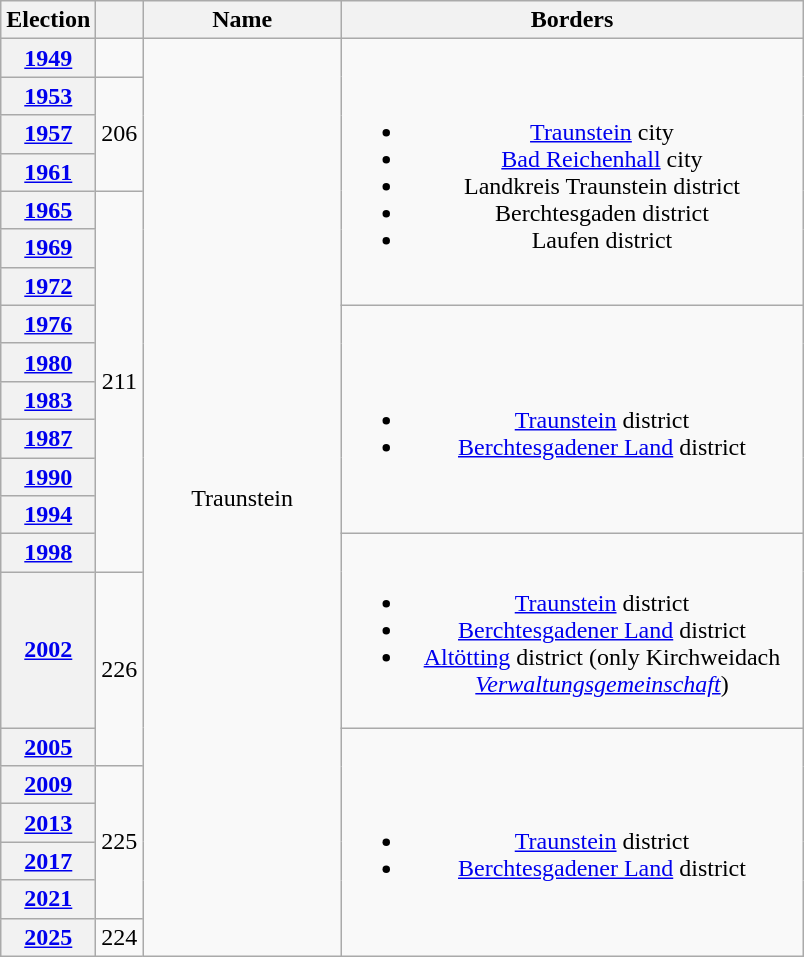<table class=wikitable style="text-align:center">
<tr>
<th>Election</th>
<th></th>
<th width=125px>Name</th>
<th width=300px>Borders</th>
</tr>
<tr>
<th><a href='#'>1949</a></th>
<td></td>
<td rowspan=21>Traunstein</td>
<td rowspan=7><br><ul><li><a href='#'>Traunstein</a> city</li><li><a href='#'>Bad Reichenhall</a> city</li><li>Landkreis Traunstein district</li><li>Berchtesgaden district</li><li>Laufen district</li></ul></td>
</tr>
<tr>
<th><a href='#'>1953</a></th>
<td rowspan=3>206</td>
</tr>
<tr>
<th><a href='#'>1957</a></th>
</tr>
<tr>
<th><a href='#'>1961</a></th>
</tr>
<tr>
<th><a href='#'>1965</a></th>
<td rowspan=10>211</td>
</tr>
<tr>
<th><a href='#'>1969</a></th>
</tr>
<tr>
<th><a href='#'>1972</a></th>
</tr>
<tr>
<th><a href='#'>1976</a></th>
<td rowspan=6><br><ul><li><a href='#'>Traunstein</a> district</li><li><a href='#'>Berchtesgadener Land</a> district</li></ul></td>
</tr>
<tr>
<th><a href='#'>1980</a></th>
</tr>
<tr>
<th><a href='#'>1983</a></th>
</tr>
<tr>
<th><a href='#'>1987</a></th>
</tr>
<tr>
<th><a href='#'>1990</a></th>
</tr>
<tr>
<th><a href='#'>1994</a></th>
</tr>
<tr>
<th><a href='#'>1998</a></th>
<td rowspan=2><br><ul><li><a href='#'>Traunstein</a> district</li><li><a href='#'>Berchtesgadener Land</a> district</li><li><a href='#'>Altötting</a> district (only Kirchweidach <em><a href='#'>Verwaltungsgemeinschaft</a></em>)</li></ul></td>
</tr>
<tr>
<th><a href='#'>2002</a></th>
<td rowspan=2>226</td>
</tr>
<tr>
<th><a href='#'>2005</a></th>
<td rowspan=6><br><ul><li><a href='#'>Traunstein</a> district</li><li><a href='#'>Berchtesgadener Land</a> district</li></ul></td>
</tr>
<tr>
<th><a href='#'>2009</a></th>
<td rowspan=4>225</td>
</tr>
<tr>
<th><a href='#'>2013</a></th>
</tr>
<tr>
<th><a href='#'>2017</a></th>
</tr>
<tr>
<th><a href='#'>2021</a></th>
</tr>
<tr>
<th><a href='#'>2025</a></th>
<td>224</td>
</tr>
</table>
